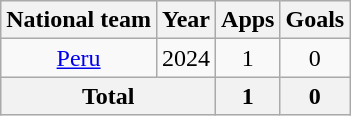<table class="wikitable" style="text-align:center">
<tr>
<th>National team</th>
<th>Year</th>
<th>Apps</th>
<th>Goals</th>
</tr>
<tr>
<td rowspan="1"><a href='#'>Peru</a></td>
<td>2024</td>
<td>1</td>
<td>0</td>
</tr>
<tr>
<th colspan="2">Total</th>
<th>1</th>
<th>0</th>
</tr>
</table>
